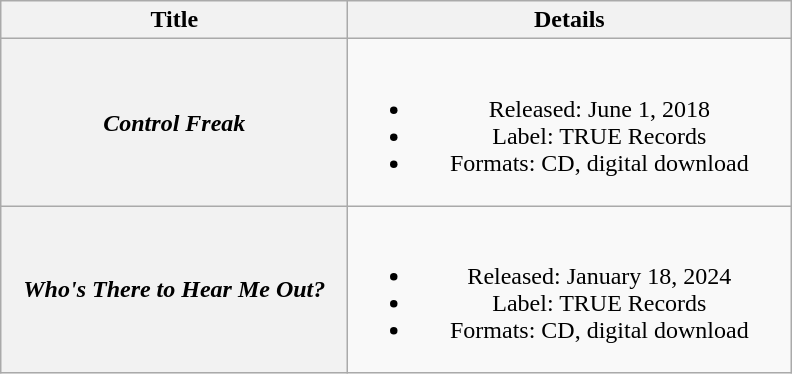<table class="wikitable plainrowheaders" style="text-align:center;">
<tr>
<th style="width:14em;">Title</th>
<th style="width:18em;">Details</th>
</tr>
<tr>
<th scope="row"><em>Control Freak</em></th>
<td><br><ul><li>Released: June 1, 2018</li><li>Label: TRUE Records</li><li>Formats: CD, digital download</li></ul></td>
</tr>
<tr>
<th scope="row"><em>Who's There to Hear Me Out?</em></th>
<td><br><ul><li>Released: January 18, 2024</li><li>Label: TRUE Records</li><li>Formats: CD, digital download</li></ul></td>
</tr>
</table>
